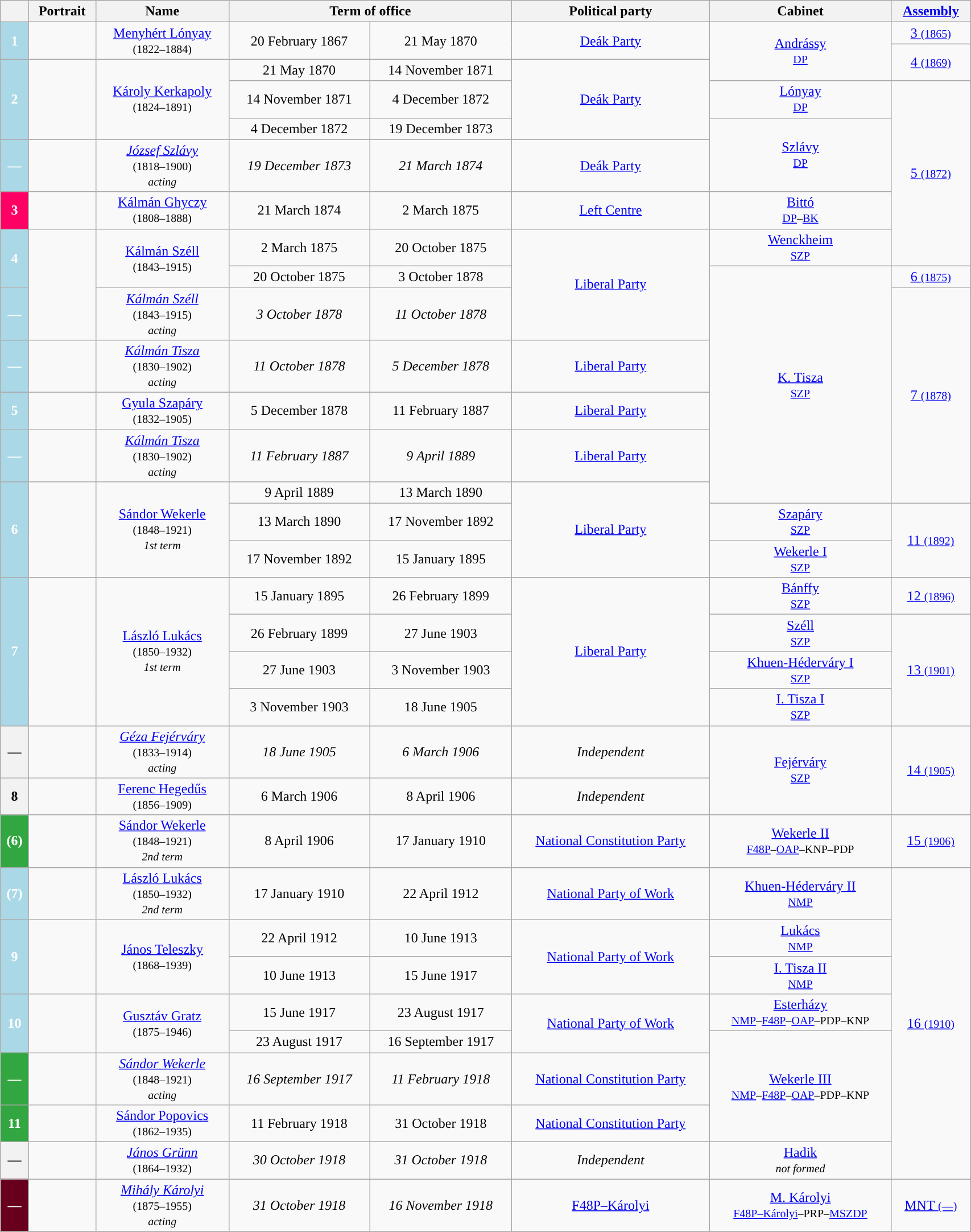<table class="wikitable" style="width:90%; text-align:center;">
<tr>
<th></th>
<th>Portrait</th>
<th>Name<br></th>
<th colspan=2>Term of office</th>
<th>Political party</th>
<th>Cabinet</th>
<th><a href='#'>Assembly</a><br></th>
</tr>
<tr>
<th rowspan="2" style="background-color:#AAD8E6; color:white">1</th>
<td rowspan="2"></td>
<td rowspan="2"><a href='#'>Menyhért Lónyay</a><br><small>(1822–1884)</small></td>
<td rowspan="2">20 February 1867</td>
<td rowspan="2">21 May 1870</td>
<td rowspan="2"><a href='#'>Deák Party</a></td>
<td rowspan="3"><a href='#'>Andrássy</a><br><small><a href='#'>DP</a></small></td>
<td><a href='#'>3 <small>(1865)</small></a></td>
</tr>
<tr>
<td rowspan="3"><a href='#'>4 <small>(1869)</small></a></td>
</tr>
<tr>
<th rowspan="4" style="background-color:#AAD8E6; color:white">2</th>
<td rowspan="4"></td>
<td rowspan="4"><a href='#'>Károly Kerkapoly</a><br><small>(1824–1891)</small></td>
<td>21 May 1870</td>
<td>14 November 1871</td>
<td rowspan="4"><a href='#'>Deák Party</a></td>
</tr>
<tr>
<td rowspan="2">14 November 1871</td>
<td rowspan="2">4 December 1872</td>
<td rowspan="2"><a href='#'>Lónyay</a><br><small><a href='#'>DP</a></small></td>
</tr>
<tr>
<td rowspan="5"><a href='#'>5 <small>(1872)</small></a></td>
</tr>
<tr>
<td>4 December 1872</td>
<td>19 December 1873</td>
<td rowspan="2"><a href='#'>Szlávy</a><br><small><a href='#'>DP</a></small></td>
</tr>
<tr>
<th style="background-color:#AAD8E6; color:white">—</th>
<td></td>
<td><em><a href='#'>József Szlávy</a></em><br><small>(1818–1900)<br><em>acting</em></small></td>
<td><em>19 December 1873</em></td>
<td><em>21 March 1874</em></td>
<td><a href='#'>Deák Party</a></td>
</tr>
<tr>
<th style="background-color:#FF0064; color:white">3</th>
<td></td>
<td><a href='#'>Kálmán Ghyczy</a><br><small>(1808–1888)</small></td>
<td>21 March 1874</td>
<td>2 March 1875</td>
<td><a href='#'>Left Centre</a></td>
<td><a href='#'>Bittó</a><br><small><a href='#'>DP</a>–<a href='#'>BK</a></small></td>
</tr>
<tr>
<th rowspan="3" style="background-color:#AAD8E6; color:white">4</th>
<td rowspan="4"></td>
<td rowspan="3"><a href='#'>Kálmán Széll</a><br><small>(1843–1915)</small></td>
<td>2 March 1875</td>
<td>20 October 1875</td>
<td rowspan="4"><a href='#'>Liberal Party</a></td>
<td><a href='#'>Wenckheim</a><br><small><a href='#'>SZP</a></small></td>
</tr>
<tr>
<td rowspan="2">20 October 1875</td>
<td rowspan="2">3 October 1878</td>
<td rowspan="7"><a href='#'>K. Tisza</a><br><small><a href='#'>SZP</a></small></td>
<td><a href='#'>6 <small>(1875)</small></a></td>
</tr>
<tr>
<td rowspan="6"><a href='#'>7 <small>(1878)</small></a></td>
</tr>
<tr>
<th style="background-color:#AAD8E6; color:white">—</th>
<td><em><a href='#'>Kálmán Széll</a></em><br><small>(1843–1915)<br><em>acting</em></small></td>
<td><em>3 October 1878</em></td>
<td><em>11 October 1878</em></td>
</tr>
<tr>
<th style="background-color:#AAD8E6; color:white">—</th>
<td></td>
<td><em><a href='#'>Kálmán Tisza</a></em><br><small>(1830–1902)<br><em>acting</em></small></td>
<td><em>11 October 1878</em></td>
<td><em>5 December 1878</em></td>
<td><a href='#'>Liberal Party</a></td>
</tr>
<tr>
<th style="background-color:#AAD8E6; color:white">5</th>
<td></td>
<td><a href='#'>Gyula Szapáry</a><br><small>(1832–1905)</small></td>
<td>5 December 1878</td>
<td>11 February 1887</td>
<td><a href='#'>Liberal Party</a></td>
</tr>
<tr>
<th style="background-color:#AAD8E6; color:white">—</th>
<td></td>
<td><em><a href='#'>Kálmán Tisza</a></em><br><small>(1830–1902)<br><em>acting</em></small></td>
<td><em>11 February 1887</em></td>
<td><em>9 April 1889</em></td>
<td><a href='#'>Liberal Party</a></td>
</tr>
<tr>
<th rowspan="3" style="background-color:#AAD8E6; color:white">6</th>
<td rowspan="3"></td>
<td rowspan="3"><a href='#'>Sándor Wekerle</a><br><small>(1848–1921)<br><em>1st term</em></small></td>
<td>9 April 1889</td>
<td>13 March 1890</td>
<td rowspan="3"><a href='#'>Liberal Party</a></td>
</tr>
<tr>
<td>13 March 1890</td>
<td>17 November 1892</td>
<td><a href='#'>Szapáry</a><br><small><a href='#'>SZP</a></small></td>
<td rowspan="3"><a href='#'>11 <small>(1892)</small></a></td>
</tr>
<tr>
<td>17 November 1892</td>
<td>15 January 1895</td>
<td><a href='#'>Wekerle I</a><br><small><a href='#'>SZP</a></small></td>
</tr>
<tr>
<th rowspan="6" style="background-color:#AAD8E6; color:white">7</th>
<td rowspan="6"></td>
<td rowspan="6"><a href='#'>László Lukács</a><br><small>(1850–1932)<br><em>1st term</em></small></td>
<td rowspan="2">15 January 1895</td>
<td rowspan="2">26 February 1899</td>
<td rowspan="6"><a href='#'>Liberal Party</a></td>
<td rowspan="2"><a href='#'>Bánffy</a><br><small><a href='#'>SZP</a></small></td>
</tr>
<tr>
<td rowspan="2"><a href='#'>12 <small>(1896)</small></a></td>
</tr>
<tr>
<td rowspan="2">26 February 1899</td>
<td rowspan="2">27 June 1903</td>
<td rowspan="2"><a href='#'>Széll</a><br><small><a href='#'>SZP</a></small></td>
</tr>
<tr>
<td rowspan="3"><a href='#'>13 <small>(1901)</small></a></td>
</tr>
<tr>
<td>27 June 1903</td>
<td>3 November 1903</td>
<td><a href='#'>Khuen-Héderváry I</a><br><small><a href='#'>SZP</a></small></td>
</tr>
<tr>
<td>3 November 1903</td>
<td>18 June 1905</td>
<td><a href='#'>I. Tisza I</a><br><small><a href='#'>SZP</a></small></td>
</tr>
<tr>
<th style="background:">—</th>
<td></td>
<td><em><a href='#'>Géza Fejérváry</a></em><br><small>(1833–1914)<br><em>acting</em></small></td>
<td><em>18 June 1905</em></td>
<td><em>6 March 1906</em></td>
<td><em>Independent</em></td>
<td rowspan="2"><a href='#'>Fejérváry</a><br><small><a href='#'>SZP</a></small></td>
<td rowspan="2"><a href='#'>14 <small>(1905)</small></a></td>
</tr>
<tr>
<th style="background:">8</th>
<td></td>
<td><a href='#'>Ferenc Hegedűs</a><br><small>(1856–1909)</small></td>
<td>6 March 1906</td>
<td>8 April 1906</td>
<td><em>Independent</em></td>
</tr>
<tr>
<th style="background-color:#32A640; color:white">(6)</th>
<td></td>
<td><a href='#'>Sándor Wekerle</a><br><small>(1848–1921)<br><em>2nd term</em></small></td>
<td>8 April 1906</td>
<td>17 January 1910</td>
<td><a href='#'>National Constitution Party</a></td>
<td><a href='#'>Wekerle II</a><br><small><a href='#'>F48P</a>–<a href='#'>OAP</a>–KNP–PDP</small></td>
<td rowspan="2"><a href='#'>15 <small>(1906)</small></a></td>
</tr>
<tr>
<th rowspan="2" style="background-color:#AAD8E6; color:white">(7)</th>
<td rowspan="2"></td>
<td rowspan="2"><a href='#'>László Lukács</a><br><small>(1850–1932)<br><em>2nd term</em></small></td>
<td rowspan="2">17 January 1910</td>
<td rowspan="2">22 April 1912</td>
<td rowspan="2"><a href='#'>National Party of Work</a></td>
<td rowspan="2"><a href='#'>Khuen-Héderváry II</a><br><small><a href='#'>NMP</a></small></td>
</tr>
<tr>
<td rowspan="8"><a href='#'>16 <small>(1910)</small></a></td>
</tr>
<tr>
<th rowspan="2" style="background-color:#AAD8E6; color:white">9</th>
<td rowspan="2"></td>
<td rowspan="2"><a href='#'>János Teleszky</a><br><small>(1868–1939)</small></td>
<td>22 April 1912</td>
<td>10 June 1913</td>
<td rowspan="2"><a href='#'>National Party of Work</a></td>
<td><a href='#'>Lukács</a><br><small><a href='#'>NMP</a></small></td>
</tr>
<tr>
<td>10 June 1913</td>
<td>15 June 1917</td>
<td><a href='#'>I. Tisza II</a><br><small><a href='#'>NMP</a></small></td>
</tr>
<tr>
<th rowspan="2" style="background-color:#AAD8E6; color:white">10</th>
<td rowspan="2"></td>
<td rowspan="2"><a href='#'>Gusztáv Gratz</a><br><small>(1875–1946)</small></td>
<td>15 June 1917</td>
<td>23 August 1917</td>
<td rowspan="2"><a href='#'>National Party of Work</a></td>
<td><a href='#'>Esterházy</a><br><small><a href='#'>NMP</a>–<a href='#'>F48P</a>–<a href='#'>OAP</a>–PDP–KNP</small></td>
</tr>
<tr>
<td>23 August 1917</td>
<td>16 September 1917</td>
<td rowspan="3"><a href='#'>Wekerle III</a><br><small><a href='#'>NMP</a>–<a href='#'>F48P</a>–<a href='#'>OAP</a>–PDP–KNP</small></td>
</tr>
<tr>
<th style="background-color:#32A640; color:white">—</th>
<td></td>
<td><em><a href='#'>Sándor Wekerle</a></em><br><small>(1848–1921)<br><em>acting</em></small></td>
<td><em>16 September 1917</em></td>
<td><em>11 February 1918</em></td>
<td><a href='#'>National Constitution Party</a></td>
</tr>
<tr>
<th style="background-color:#32A640; color:white">11</th>
<td></td>
<td><a href='#'>Sándor Popovics</a><br><small>(1862–1935)</small></td>
<td>11 February 1918</td>
<td>31 October 1918</td>
<td><a href='#'>National Constitution Party</a></td>
</tr>
<tr>
<th style="background:">—</th>
<td></td>
<td><em><a href='#'>János Grünn</a></em><br><small>(1864–1932)</small></td>
<td><em>30 October 1918</em></td>
<td><em>31 October 1918</em></td>
<td><em>Independent</em></td>
<td><a href='#'>Hadik</a><br><small><em>not formed</em></small></td>
</tr>
<tr>
<th style="background-color:#68001D; color:white">—</th>
<td></td>
<td><em><a href='#'>Mihály Károlyi</a></em><br><small>(1875–1955)<br><em>acting</em></small></td>
<td><em>31 October 1918</em></td>
<td><em>16 November 1918</em></td>
<td><a href='#'>F48P–Károlyi</a></td>
<td><a href='#'>M. Károlyi</a><br><small><a href='#'>F48P–Károlyi</a>–PRP–<a href='#'>MSZDP</a></small></td>
<td><a href='#'>MNT <small>(—)</small></a></td>
</tr>
<tr>
</tr>
</table>
